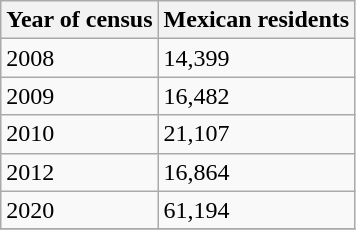<table class="wikitable">
<tr style="background:#fff; color:#000;">
<th><strong>Year of census</strong></th>
<th><strong>Mexican residents</strong></th>
</tr>
<tr>
<td>2008</td>
<td>14,399</td>
</tr>
<tr>
<td>2009</td>
<td>16,482 </td>
</tr>
<tr>
<td>2010</td>
<td>21,107 </td>
</tr>
<tr>
<td>2012</td>
<td>16,864 </td>
</tr>
<tr>
<td>2020</td>
<td>61,194 </td>
</tr>
<tr>
</tr>
</table>
